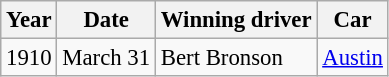<table class="wikitable" style="font-size: 95%;">
<tr>
<th>Year</th>
<th>Date</th>
<th>Winning driver</th>
<th>Car</th>
</tr>
<tr>
<td>1910</td>
<td>March 31</td>
<td> Bert Bronson</td>
<td><a href='#'>Austin</a></td>
</tr>
</table>
